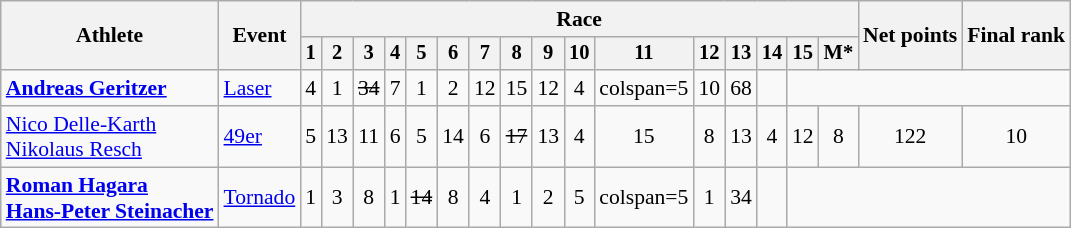<table class="wikitable" style="font-size:90%">
<tr>
<th rowspan=2>Athlete</th>
<th rowspan=2>Event</th>
<th colspan=16>Race</th>
<th rowspan=2>Net points</th>
<th rowspan=2>Final rank</th>
</tr>
<tr style="font-size:95%">
<th>1</th>
<th>2</th>
<th>3</th>
<th>4</th>
<th>5</th>
<th>6</th>
<th>7</th>
<th>8</th>
<th>9</th>
<th>10</th>
<th>11</th>
<th>12</th>
<th>13</th>
<th>14</th>
<th>15</th>
<th>M*</th>
</tr>
<tr align=center>
<td align=left><strong><a href='#'>Andreas Geritzer</a></strong></td>
<td align=left><a href='#'>Laser</a></td>
<td>4</td>
<td>1</td>
<td><s>34</s></td>
<td>7</td>
<td>1</td>
<td>2</td>
<td>12</td>
<td>15</td>
<td>12</td>
<td>4</td>
<td>colspan=5 </td>
<td>10</td>
<td>68</td>
<td></td>
</tr>
<tr align=center>
<td align=left><a href='#'>Nico Delle-Karth</a><br><a href='#'>Nikolaus Resch</a></td>
<td align=left><a href='#'>49er</a></td>
<td>5</td>
<td>13</td>
<td>11</td>
<td>6</td>
<td>5</td>
<td>14</td>
<td>6</td>
<td><s>17</s></td>
<td>13</td>
<td>4</td>
<td>15</td>
<td>8</td>
<td>13</td>
<td>4</td>
<td>12</td>
<td>8</td>
<td>122</td>
<td>10</td>
</tr>
<tr align=center>
<td align=left><strong><a href='#'>Roman Hagara</a><br><a href='#'>Hans-Peter Steinacher</a></strong></td>
<td align=left><a href='#'>Tornado</a></td>
<td>1</td>
<td>3</td>
<td>8</td>
<td>1</td>
<td><s>14</s></td>
<td>8</td>
<td>4</td>
<td>1</td>
<td>2</td>
<td>5</td>
<td>colspan=5 </td>
<td>1</td>
<td>34</td>
<td></td>
</tr>
</table>
